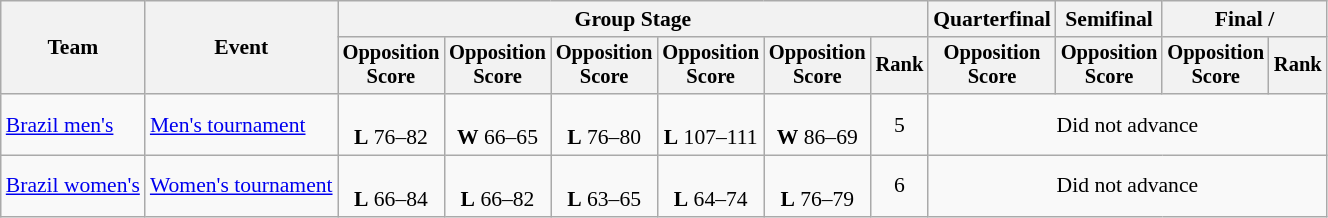<table class=wikitable style=font-size:90%;text-align:center>
<tr>
<th rowspan=2>Team</th>
<th rowspan=2>Event</th>
<th colspan=6>Group Stage</th>
<th>Quarterfinal</th>
<th>Semifinal</th>
<th colspan=2>Final / </th>
</tr>
<tr style=font-size:95%>
<th>Opposition<br>Score</th>
<th>Opposition<br>Score</th>
<th>Opposition<br>Score</th>
<th>Opposition<br>Score</th>
<th>Opposition<br>Score</th>
<th>Rank</th>
<th>Opposition<br>Score</th>
<th>Opposition<br>Score</th>
<th>Opposition<br>Score</th>
<th>Rank</th>
</tr>
<tr>
<td align=left><a href='#'>Brazil men's</a></td>
<td align=left><a href='#'>Men's tournament</a></td>
<td><br><strong>L</strong> 76–82</td>
<td><br><strong>W</strong> 66–65</td>
<td><br><strong>L</strong> 76–80</td>
<td><br><strong>L</strong> 107–111</td>
<td><br><strong>W</strong> 86–69</td>
<td>5</td>
<td colspan=4>Did not advance</td>
</tr>
<tr>
<td align=left><a href='#'>Brazil women's</a></td>
<td align=left><a href='#'>Women's tournament</a></td>
<td><br><strong>L</strong> 66–84</td>
<td><br><strong>L</strong> 66–82</td>
<td><br><strong>L</strong> 63–65</td>
<td><br><strong>L</strong> 64–74</td>
<td><br><strong>L</strong> 76–79</td>
<td>6</td>
<td colspan=4>Did not advance</td>
</tr>
</table>
